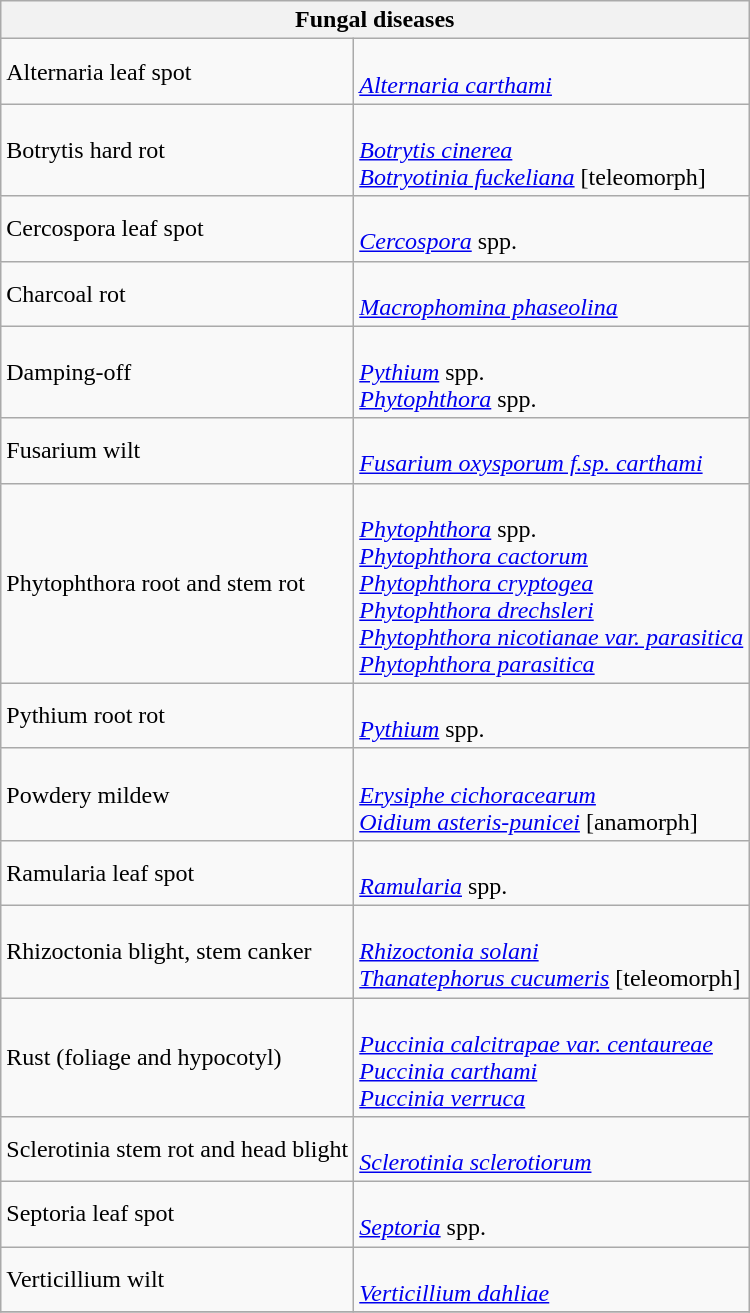<table class="wikitable" style="clear">
<tr>
<th colspan=2><strong>Fungal diseases</strong><br></th>
</tr>
<tr>
<td>Alternaria leaf spot</td>
<td><br><em><a href='#'>Alternaria carthami</a></em></td>
</tr>
<tr>
<td>Botrytis hard rot</td>
<td><br><em><a href='#'>Botrytis cinerea</a></em><br>
<em><a href='#'>Botryotinia fuckeliana</a></em> [teleomorph]</td>
</tr>
<tr>
<td>Cercospora leaf spot</td>
<td><br><em><a href='#'>Cercospora</a></em> spp.</td>
</tr>
<tr>
<td>Charcoal rot</td>
<td><br><em><a href='#'>Macrophomina phaseolina</a></em></td>
</tr>
<tr>
<td>Damping-off</td>
<td><br><em><a href='#'>Pythium</a></em> spp. <br>
<em><a href='#'>Phytophthora</a></em> spp.</td>
</tr>
<tr>
<td>Fusarium wilt</td>
<td><br><em><a href='#'>Fusarium oxysporum f.sp. carthami</a></em></td>
</tr>
<tr>
<td>Phytophthora root and stem rot</td>
<td><br><em><a href='#'>Phytophthora</a></em> spp. <br>
<em><a href='#'>Phytophthora cactorum</a></em><br>
<em><a href='#'>Phytophthora cryptogea</a></em><br>
<em><a href='#'>Phytophthora drechsleri</a></em><br>
<em><a href='#'>Phytophthora nicotianae var. parasitica</a></em> <br>
 <em><a href='#'>Phytophthora parasitica</a></em></td>
</tr>
<tr>
<td>Pythium root rot</td>
<td><br><em><a href='#'>Pythium</a></em> spp.</td>
</tr>
<tr>
<td>Powdery mildew</td>
<td><br><em><a href='#'>Erysiphe cichoracearum</a></em><br>
<em><a href='#'>Oidium asteris-punicei</a></em> [anamorph]</td>
</tr>
<tr>
<td>Ramularia leaf spot</td>
<td><br><em><a href='#'>Ramularia</a></em> spp.</td>
</tr>
<tr>
<td>Rhizoctonia blight, stem canker</td>
<td><br><em><a href='#'>Rhizoctonia solani</a></em><br>
<em><a href='#'>Thanatephorus cucumeris</a></em> [teleomorph]</td>
</tr>
<tr>
<td>Rust (foliage and hypocotyl)</td>
<td><br><em><a href='#'>Puccinia calcitrapae var. centaureae</a></em> <br>
 <em><a href='#'>Puccinia carthami</a></em><br>
<em><a href='#'>Puccinia verruca</a></em></td>
</tr>
<tr>
<td>Sclerotinia stem rot and head blight</td>
<td><br><em><a href='#'>Sclerotinia sclerotiorum</a></em></td>
</tr>
<tr>
<td>Septoria leaf spot</td>
<td><br><em><a href='#'>Septoria</a></em> spp.</td>
</tr>
<tr>
<td>Verticillium wilt</td>
<td><br><em><a href='#'>Verticillium dahliae</a></em></td>
</tr>
<tr>
</tr>
</table>
